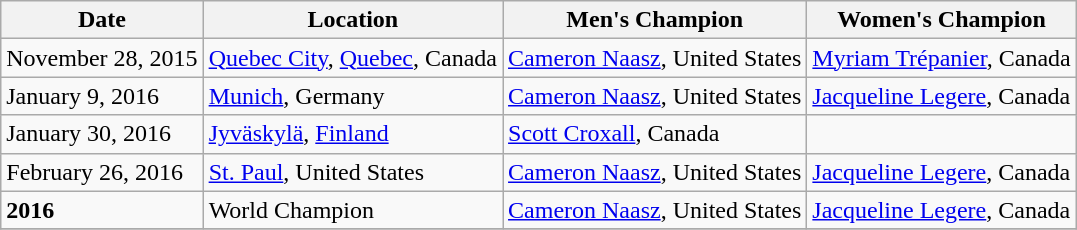<table class="wikitable">
<tr>
<th>Date</th>
<th>Location</th>
<th>Men's Champion</th>
<th>Women's Champion</th>
</tr>
<tr>
<td>November 28, 2015</td>
<td><a href='#'>Quebec City</a>, <a href='#'>Quebec</a>, Canada</td>
<td><a href='#'>Cameron Naasz</a>, United States</td>
<td><a href='#'>Myriam Trépanier</a>, Canada</td>
</tr>
<tr>
<td>January 9, 2016</td>
<td><a href='#'>Munich</a>, Germany</td>
<td><a href='#'>Cameron Naasz</a>, United States</td>
<td><a href='#'>Jacqueline Legere</a>, Canada</td>
</tr>
<tr>
<td>January 30, 2016</td>
<td><a href='#'>Jyväskylä</a>, <a href='#'>Finland</a></td>
<td><a href='#'>Scott Croxall</a>, Canada</td>
<td></td>
</tr>
<tr>
<td>February 26, 2016</td>
<td><a href='#'>St. Paul</a>, United States</td>
<td><a href='#'>Cameron Naasz</a>, United States</td>
<td><a href='#'>Jacqueline Legere</a>, Canada</td>
</tr>
<tr>
<td><strong>2016</strong></td>
<td>World Champion</td>
<td><a href='#'>Cameron Naasz</a>, United States</td>
<td><a href='#'>Jacqueline Legere</a>, Canada</td>
</tr>
<tr>
</tr>
</table>
